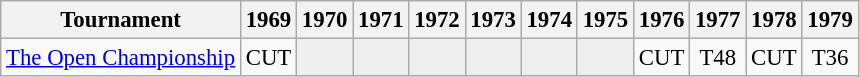<table class="wikitable" style="font-size:95%;text-align:center;">
<tr>
<th>Tournament</th>
<th>1969</th>
<th>1970</th>
<th>1971</th>
<th>1972</th>
<th>1973</th>
<th>1974</th>
<th>1975</th>
<th>1976</th>
<th>1977</th>
<th>1978</th>
<th>1979</th>
</tr>
<tr>
<td align=left><a href='#'>The Open Championship</a></td>
<td>CUT</td>
<td style="background:#eeeeee;"></td>
<td style="background:#eeeeee;"></td>
<td style="background:#eeeeee;"></td>
<td style="background:#eeeeee;"></td>
<td style="background:#eeeeee;"></td>
<td style="background:#eeeeee;"></td>
<td>CUT</td>
<td>T48</td>
<td>CUT</td>
<td>T36</td>
</tr>
</table>
